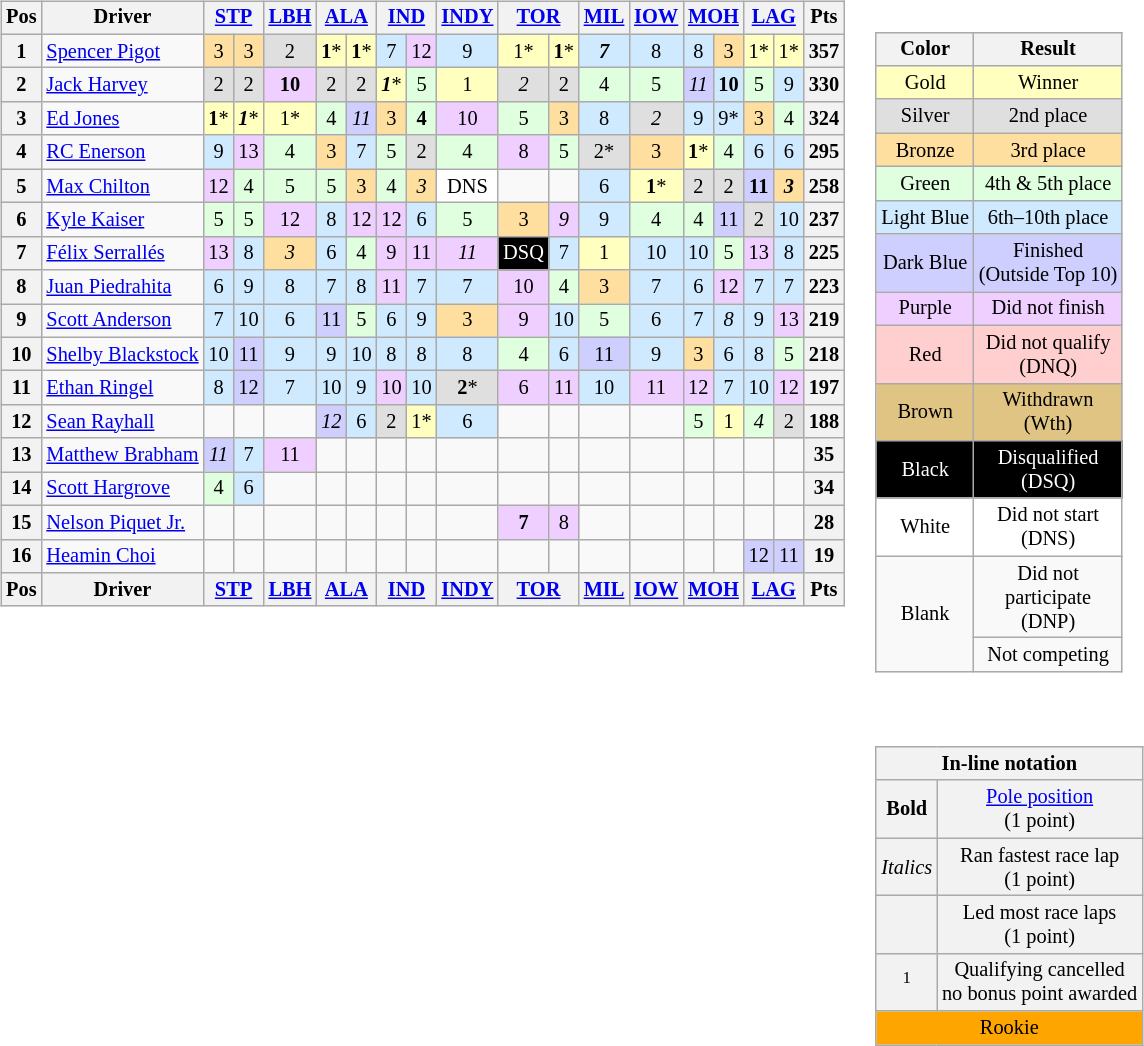<table>
<tr>
<td valign="top"><br><table class="wikitable" style="font-size: 85%; text-align:center">
<tr valign="top">
<th valign="middle">Pos</th>
<th valign="middle">Driver</th>
<th colspan=2><a href='#'>STP</a><br></th>
<th><a href='#'>LBH</a><br></th>
<th colspan=2><a href='#'>ALA</a><br></th>
<th colspan=2><a href='#'>IND</a><br></th>
<th><a href='#'>INDY</a><br></th>
<th colspan=2><a href='#'>TOR</a><br></th>
<th><a href='#'>MIL</a><br></th>
<th><a href='#'>IOW</a><br></th>
<th colspan=2><a href='#'>MOH</a><br></th>
<th colspan=2><a href='#'>LAG</a><br></th>
<th valign="middle">Pts</th>
</tr>
<tr>
<th>1</th>
<td align="left"> <a href='#'>Spencer Pigot</a> </td>
<td style="background:#FFDF9F;">3</td>
<td style="background:#FFDF9F;">3</td>
<td style="background:#DFDFDF;">2</td>
<td style="background:#FFFFBF;"><strong>1</strong>*</td>
<td style="background:#FFFFBF;"><strong>1</strong>*</td>
<td style="background:#CFEAFF;">7</td>
<td style="background:#EFCFFF;">12</td>
<td style="background:#CFEAFF;">9</td>
<td style="background:#FFFFBF;">1*</td>
<td style="background:#FFFFBF;"><strong>1</strong>*</td>
<td style="background:#CFEAFF;"><strong><em>7</em></strong></td>
<td style="background:#CFEAFF;">8</td>
<td style="background:#CFEAFF;">8</td>
<td style="background:#FFDF9F;">3</td>
<td style="background:#FFFFBF;">1*</td>
<td style="background:#FFFFBF;">1*</td>
<th>357</th>
</tr>
<tr>
<th>2</th>
<td align="left"> <a href='#'>Jack Harvey</a></td>
<td style="background:#DFDFDF;">2</td>
<td style="background:#DFDFDF;">2</td>
<td style="background:#EFCFFF;"><strong>10</strong></td>
<td style="background:#DFDFDF;">2</td>
<td style="background:#DFDFDF;">2</td>
<td style="background:#FFFFBF;"><strong><em>1</em></strong>*</td>
<td style="background:#DFFFDF;">5</td>
<td style="background:#FFFFBF;">1</td>
<td style="background:#DFDFDF;"><em>2</em></td>
<td style="background:#DFDFDF;">2</td>
<td style="background:#DFFFDF;">4</td>
<td style="background:#DFFFDF;">5</td>
<td style="background:#CFCFFF;"><em>11</em></td>
<td style="background:#CFEAFF;"><strong>10</strong></td>
<td style="background:#DFFFDF;">5</td>
<td style="background:#CFEAFF;">9</td>
<th>330</th>
</tr>
<tr>
<th>3</th>
<td align="left"> <a href='#'>Ed Jones</a> </td>
<td style="background:#FFFFBF;"><strong>1</strong>*</td>
<td style="background:#FFFFBF;"><strong><em>1</em></strong>*</td>
<td style="background:#FFFFBF;">1*</td>
<td style="background:#DFFFDF;">4</td>
<td style="background:#CFCFFF;"><em>11</em></td>
<td style="background:#FFDF9F;">3</td>
<td style="background:#DFFFDF;"><strong>4</strong></td>
<td style="background:#EFCFFF;">10</td>
<td style="background:#DFFFDF;">5</td>
<td style="background:#FFDF9F;">3</td>
<td style="background:#CFEAFF;">8</td>
<td style="background:#DFDFDF;"><em>2</em></td>
<td style="background:#CFEAFF;">9</td>
<td style="background:#CFEAFF;">9*</td>
<td style="background:#FFDF9F;">3</td>
<td style="background:#DFFFDF;">4</td>
<th>324</th>
</tr>
<tr>
<th>4</th>
<td align="left"> <a href='#'>RC Enerson</a> </td>
<td style="background:#CFEAFF;">9</td>
<td style="background:#EFCFFF;">13</td>
<td style="background:#DFFFDF;">4</td>
<td style="background:#FFDF9F;">3</td>
<td style="background:#CFEAFF;">7</td>
<td style="background:#DFFFDF;">5</td>
<td style="background:#DFDFDF;">2</td>
<td style="background:#DFFFDF;">4</td>
<td style="background:#EFCFFF;">8</td>
<td style="background:#DFFFDF;">5</td>
<td style="background:#DFDFDF;">2*</td>
<td style="background:#FFDF9F;">3</td>
<td style="background:#FFFFBF;"><strong>1</strong>*</td>
<td style="background:#DFFFDF;">4</td>
<td style="background:#CFEAFF;">6</td>
<td style="background:#CFEAFF;">6</td>
<th>295</th>
</tr>
<tr>
<th>5</th>
<td align="left"> <a href='#'>Max Chilton</a> </td>
<td style="background:#EFCFFF;">12</td>
<td style="background:#DFFFDF;">4</td>
<td style="background:#DFFFDF;">5</td>
<td style="background:#DFFFDF;">5</td>
<td style="background:#FFDF9F;">3</td>
<td style="background:#DFFFDF;">4</td>
<td style="background:#FFDF9F;"><em>3</em></td>
<td style="background:#FFFFFF;">DNS</td>
<td></td>
<td></td>
<td style="background:#CFEAFF;">6</td>
<td style="background:#FFFFBF;"><strong>1</strong>*</td>
<td style="background:#DFDFDF;">2</td>
<td style="background:#DFDFDF;">2</td>
<td style="background:#CFCFFF;"><strong>11</strong></td>
<td style="background:#FFDF9F;"><strong><em>3</em></strong></td>
<th>258</th>
</tr>
<tr>
<th>6</th>
<td align="left"> <a href='#'>Kyle Kaiser</a> </td>
<td style="background:#DFFFDF;">5</td>
<td style="background:#DFFFDF;">5</td>
<td style="background:#EFCFFF;">12</td>
<td style="background:#CFEAFF;">8</td>
<td style="background:#EFCFFF;">12</td>
<td style="background:#EFCFFF;">12</td>
<td style="background:#CFEAFF;">6</td>
<td style="background:#DFFFDF;">5</td>
<td style="background:#FFDF9F;">3</td>
<td style="background:#EFCFFF;"><em>9</em></td>
<td style="background:#CFEAFF;">9</td>
<td style="background:#DFFFDF;">4</td>
<td style="background:#DFFFDF;">4</td>
<td style="background:#CFCFFF;">11</td>
<td style="background:#DFDFDF;">2</td>
<td style="background:#CFEAFF;">10</td>
<th>237</th>
</tr>
<tr>
<th>7</th>
<td align="left"> <a href='#'>Félix Serrallés</a> </td>
<td style="background:#EFCFFF;">13</td>
<td style="background:#CFEAFF;">8</td>
<td style="background:#FFDF9F;"><em>3</em></td>
<td style="background:#CFEAFF;">6</td>
<td style="background:#DFFFDF;">4</td>
<td style="background:#EFCFFF;">9</td>
<td style="background:#EFCFFF;">11</td>
<td style="background:#EFCFFF;"><em>11</em></td>
<td style="background:#000000; color:white;">DSQ</td>
<td style="background:#CFEAFF;">7</td>
<td style="background:#FFFFBF;">1</td>
<td style="background:#CFEAFF;">10</td>
<td style="background:#CFEAFF;">10</td>
<td style="background:#DFFFDF;">5</td>
<td style="background:#EFCFFF;">13</td>
<td style="background:#CFEAFF;">8</td>
<th>225</th>
</tr>
<tr>
<th>8</th>
<td align="left"> <a href='#'>Juan Piedrahita</a></td>
<td style="background:#CFEAFF;">6</td>
<td style="background:#CFEAFF;">9</td>
<td style="background:#CFEAFF;">8</td>
<td style="background:#CFEAFF;">7</td>
<td style="background:#CFEAFF;">8</td>
<td style="background:#EFCFFF;">11</td>
<td style="background:#CFEAFF;">7</td>
<td style="background:#CFEAFF;">7</td>
<td style="background:#EFCFFF;">10</td>
<td style="background:#DFFFDF;">4</td>
<td style="background:#FFDF9F;">3</td>
<td style="background:#CFEAFF;">7</td>
<td style="background:#CFEAFF;">6</td>
<td style="background:#EFCFFF;">12</td>
<td style="background:#CFEAFF;">7</td>
<td style="background:#CFEAFF;">7</td>
<th>223</th>
</tr>
<tr>
<th>9</th>
<td align="left"> <a href='#'>Scott Anderson</a></td>
<td style="background:#CFEAFF;">7</td>
<td style="background:#CFEAFF;">10</td>
<td style="background:#CFEAFF;">6</td>
<td style="background:#CFCFFF;">11</td>
<td style="background:#DFFFDF;">5</td>
<td style="background:#CFEAFF;">6</td>
<td style="background:#CFEAFF;">9</td>
<td style="background:#FFDF9F;">3</td>
<td style="background:#EFCFFF;">9</td>
<td style="background:#CFEAFF;">10</td>
<td style="background:#DFFFDF;">5</td>
<td style="background:#CFEAFF;">6</td>
<td style="background:#CFEAFF;">7</td>
<td style="background:#CFEAFF;"><em>8</em></td>
<td style="background:#CFEAFF;">9</td>
<td style="background:#EFCFFF;">13</td>
<th>219</th>
</tr>
<tr>
<th>10</th>
<td align="left"> <a href='#'>Shelby Blackstock</a> </td>
<td style="background:#CFEAFF;">10</td>
<td style="background:#CFCFFF;">11</td>
<td style="background:#CFEAFF;">9</td>
<td style="background:#CFEAFF;">9</td>
<td style="background:#CFEAFF;">10</td>
<td style="background:#CFEAFF;">8</td>
<td style="background:#CFEAFF;">8</td>
<td style="background:#CFEAFF;">8</td>
<td style="background:#DFFFDF;">4</td>
<td style="background:#CFEAFF;">6</td>
<td style="background:#CFCFFF;">11</td>
<td style="background:#CFEAFF;">9</td>
<td style="background:#FFDF9F;">3</td>
<td style="background:#CFEAFF;">6</td>
<td style="background:#CFEAFF;">8</td>
<td style="background:#DFFFDF;">5</td>
<th>218</th>
</tr>
<tr>
<th>11</th>
<td align="left"> <a href='#'>Ethan Ringel</a> </td>
<td style="background:#CFEAFF;">8</td>
<td style="background:#CFCFFF;">12</td>
<td style="background:#CFEAFF;">7</td>
<td style="background:#CFEAFF;">10</td>
<td style="background:#CFEAFF;">9</td>
<td style="background:#EFCFFF;">10</td>
<td style="background:#CFEAFF;">10</td>
<td style="background:#DFDFDF;"><strong>2</strong>*</td>
<td style="background:#EFCFFF;">6</td>
<td style="background:#EFCFFF;">11</td>
<td style="background:#CFEAFF;">10</td>
<td style="background:#EFCFFF;">11</td>
<td style="background:#EFCFFF;">12</td>
<td style="background:#CFEAFF;">7</td>
<td style="background:#CFEAFF;">10</td>
<td style="background:#EFCFFF;">12</td>
<th>197</th>
</tr>
<tr>
<th>12</th>
<td align="left"> <a href='#'>Sean Rayhall</a> </td>
<td></td>
<td></td>
<td></td>
<td style="background:#CFCFFF;"><em>12</em></td>
<td style="background:#CFEAFF;">6</td>
<td style="background:#DFDFDF;">2</td>
<td style="background:#FFFFBF;">1*</td>
<td style="background:#CFEAFF;">6</td>
<td></td>
<td></td>
<td></td>
<td></td>
<td style="background:#DFFFDF;">5</td>
<td style="background:#FFFFBF;">1</td>
<td style="background:#DFFFDF;"><em>4</em></td>
<td style="background:#DFDFDF;">2</td>
<th>188</th>
</tr>
<tr>
<th>13</th>
<td align="left"> <a href='#'>Matthew Brabham</a></td>
<td style="background:#CFCFFF;"><em>11</em></td>
<td style="background:#CFEAFF;">7</td>
<td style="background:#EFCFFF;">11</td>
<td></td>
<td></td>
<td></td>
<td></td>
<td></td>
<td></td>
<td></td>
<td></td>
<td></td>
<td></td>
<td></td>
<td></td>
<td></td>
<th>35</th>
</tr>
<tr>
<th>14</th>
<td align="left"> <a href='#'>Scott Hargrove</a> </td>
<td style="background:#DFFFDF;">4</td>
<td style="background:#CFEAFF;">6</td>
<td></td>
<td></td>
<td></td>
<td></td>
<td></td>
<td></td>
<td></td>
<td></td>
<td></td>
<td></td>
<td></td>
<td></td>
<td></td>
<td></td>
<th>34</th>
</tr>
<tr>
<th>15</th>
<td align="left"> <a href='#'>Nelson Piquet Jr.</a> </td>
<td></td>
<td></td>
<td></td>
<td></td>
<td></td>
<td></td>
<td></td>
<td></td>
<td style="background:#EFCFFF;"><strong>7</strong></td>
<td style="background:#EFCFFF;">8</td>
<td></td>
<td></td>
<td></td>
<td></td>
<td></td>
<td></td>
<th>28</th>
</tr>
<tr>
<th>16</th>
<td align="left"> <a href='#'>Heamin Choi</a> </td>
<td></td>
<td></td>
<td></td>
<td></td>
<td></td>
<td></td>
<td></td>
<td></td>
<td></td>
<td></td>
<td></td>
<td></td>
<td></td>
<td></td>
<td style="background:#CFCFFF;">12</td>
<td style="background:#CFCFFF;">11</td>
<th>19</th>
</tr>
<tr valign="top">
<th valign="middle">Pos</th>
<th valign="middle">Driver</th>
<th colspan=2><a href='#'>STP</a><br></th>
<th><a href='#'>LBH</a><br></th>
<th colspan=2><a href='#'>ALA</a><br></th>
<th colspan=2><a href='#'>IND</a><br></th>
<th><a href='#'>INDY</a><br></th>
<th colspan=2><a href='#'>TOR</a><br></th>
<th><a href='#'>MIL</a><br></th>
<th><a href='#'>IOW</a><br></th>
<th colspan=2><a href='#'>MOH</a><br></th>
<th colspan=2><a href='#'>LAG</a><br></th>
<th valign="middle">Pts</th>
</tr>
</table>
</td>
<td><br><table>
<tr>
<td><br><table style="margin-right:0; font-size:85%; text-align:center;" class="wikitable">
<tr>
<th>Color</th>
<th>Result</th>
</tr>
<tr style="background:#FFFFBF;">
<td>Gold</td>
<td>Winner</td>
</tr>
<tr style="background:#DFDFDF;">
<td>Silver</td>
<td>2nd place</td>
</tr>
<tr style="background:#FFDF9F;">
<td>Bronze</td>
<td>3rd place</td>
</tr>
<tr style="background:#DFFFDF;">
<td>Green</td>
<td>4th & 5th place</td>
</tr>
<tr style="background:#CFEAFF;">
<td>Light Blue</td>
<td>6th–10th place</td>
</tr>
<tr style="background:#CFCFFF;">
<td>Dark Blue</td>
<td>Finished<br>(Outside Top 10)</td>
</tr>
<tr style="background:#EFCFFF;">
<td>Purple</td>
<td>Did not finish</td>
</tr>
<tr style="background:#FFCFCF;">
<td>Red</td>
<td>Did not qualify<br>(DNQ)</td>
</tr>
<tr style="background:#DFC484;">
<td>Brown</td>
<td>Withdrawn<br>(Wth)</td>
</tr>
<tr style="background:#000000; color:white;">
<td>Black</td>
<td>Disqualified<br>(DSQ)</td>
</tr>
<tr style="background:#FFFFFF;">
<td>White</td>
<td>Did not start<br>(DNS)</td>
</tr>
<tr>
<td rowspan=2>Blank</td>
<td>Did not<br>participate<br>(DNP)</td>
</tr>
<tr>
<td>Not competing</td>
</tr>
</table>
</td>
</tr>
<tr>
<td><br><table style="margin-right:0; font-size:85%; text-align:center;" class="wikitable">
<tr>
<td style="background:#F2F2F2;" align=center colspan=2><strong>In-line notation</strong></td>
</tr>
<tr>
<td style="background:#F2F2F2;" align=center><strong>Bold</strong></td>
<td style="background:#F2F2F2;" align=center><a href='#'>Pole position</a><br>(1 point)</td>
</tr>
<tr>
<td style="background:#F2F2F2;" align=center><em>Italics</em></td>
<td style="background:#F2F2F2;" align=center>Ran fastest race lap<br>(1 point)</td>
</tr>
<tr>
<td style="background:#F2F2F2;" align=center></td>
<td style="background:#F2F2F2;" align=center>Led most race laps<br>(1 point)</td>
</tr>
<tr>
<td style="background:#F2F2F2;" align=center><sup>1</sup></td>
<td style="background:#F2F2F2;" align=center>Qualifying cancelled<br>no bonus point awarded<br></td>
</tr>
<tr>
<td style="background:Orange;" align=center colspan=2>Rookie</td>
</tr>
</table>
</td>
</tr>
</table>
</td>
</tr>
</table>
